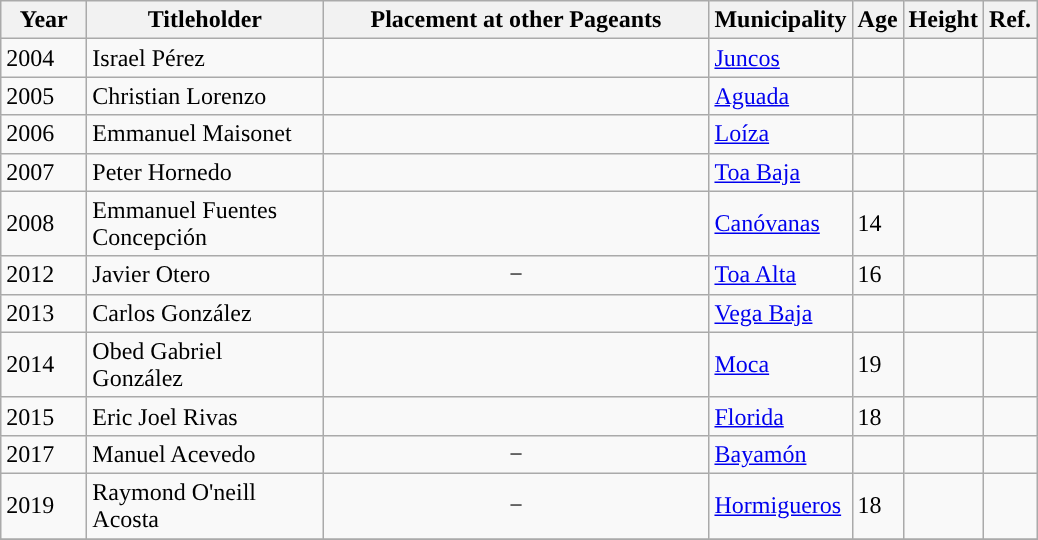<table class="wikitable">
<tr>
<th width="50">Year</th>
<th width="150">Titleholder</th>
<th width="250">Placement at other Pageants</th>
<th>Municipality</th>
<th>Age</th>
<th>Height</th>
<th>Ref.</th>
</tr>
<tr>
<td>2004</td>
<td>Israel Pérez</td>
<td></td>
<td><a href='#'>Juncos</a></td>
<td></td>
<td></td>
<td></td>
</tr>
<tr>
<td>2005</td>
<td>Christian Lorenzo</td>
<td></td>
<td><a href='#'>Aguada</a></td>
<td></td>
<td></td>
<td></td>
</tr>
<tr>
<td>2006</td>
<td>Emmanuel Maisonet</td>
<td></td>
<td><a href='#'>Loíza</a></td>
<td></td>
<td></td>
<td></td>
</tr>
<tr>
<td>2007</td>
<td>Peter Hornedo</td>
<td></td>
<td><a href='#'>Toa Baja</a></td>
<td></td>
<td></td>
<td></td>
</tr>
<tr>
<td>2008</td>
<td>Emmanuel Fuentes Concepción</td>
<td></td>
<td><a href='#'>Canóvanas</a></td>
<td>14</td>
<td></td>
<td></td>
</tr>
<tr>
<td>2012</td>
<td>Javier Otero</td>
<td style="text-align:center;">−</td>
<td><a href='#'>Toa Alta</a></td>
<td>16</td>
<td></td>
<td></td>
</tr>
<tr>
<td>2013</td>
<td>Carlos González</td>
<td></td>
<td><a href='#'>Vega Baja</a></td>
<td></td>
<td></td>
<td></td>
</tr>
<tr>
<td>2014</td>
<td>Obed Gabriel González</td>
<td></td>
<td><a href='#'>Moca</a></td>
<td>19</td>
<td></td>
<td></td>
</tr>
<tr>
<td>2015</td>
<td>Eric Joel Rivas</td>
<td></td>
<td><a href='#'>Florida</a></td>
<td>18</td>
<td></td>
<td></td>
</tr>
<tr>
<td>2017</td>
<td>Manuel Acevedo</td>
<td style="text-align:center;">−</td>
<td><a href='#'>Bayamón</a></td>
<td></td>
<td></td>
<td></td>
</tr>
<tr>
<td>2019</td>
<td>Raymond O'neill Acosta</td>
<td style="text-align:center;">−</td>
<td><a href='#'>Hormigueros</a></td>
<td>18</td>
<td></td>
<td></td>
</tr>
<tr>
</tr>
</table>
